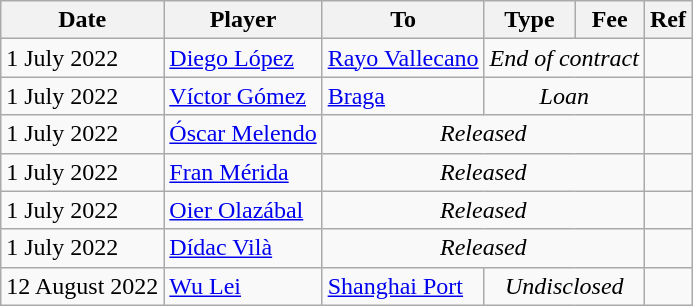<table class="wikitable">
<tr>
<th>Date</th>
<th>Player</th>
<th>To</th>
<th>Type</th>
<th>Fee</th>
<th>Ref</th>
</tr>
<tr>
<td>1 July 2022</td>
<td> <a href='#'>Diego López</a></td>
<td><a href='#'>Rayo Vallecano</a></td>
<td colspan=2 align=center><em>End of contract</em></td>
<td align=center></td>
</tr>
<tr>
<td>1 July 2022</td>
<td> <a href='#'>Víctor Gómez</a></td>
<td> <a href='#'>Braga</a></td>
<td colspan=2 align=center><em>Loan</em></td>
<td align=center></td>
</tr>
<tr>
<td>1 July 2022</td>
<td> <a href='#'>Óscar Melendo</a></td>
<td colspan=3 align=center><em>Released</em></td>
<td align=center></td>
</tr>
<tr>
<td>1 July 2022</td>
<td> <a href='#'>Fran Mérida</a></td>
<td colspan=3 align=center><em>Released</em></td>
<td align=center></td>
</tr>
<tr>
<td>1 July 2022</td>
<td> <a href='#'>Oier Olazábal</a></td>
<td colspan=3 align=center><em>Released</em></td>
<td align=center></td>
</tr>
<tr>
<td>1 July 2022</td>
<td> <a href='#'>Dídac Vilà</a></td>
<td colspan=3 align=center><em>Released</em></td>
<td align=center></td>
</tr>
<tr>
<td>12 August 2022</td>
<td> <a href='#'>Wu Lei</a></td>
<td> <a href='#'>Shanghai Port</a></td>
<td colspan=2 align=center><em>Undisclosed</em></td>
<td align=center></td>
</tr>
</table>
